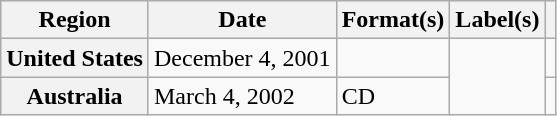<table class="wikitable plainrowheaders">
<tr>
<th scope="col">Region</th>
<th scope="col">Date</th>
<th scope="col">Format(s)</th>
<th scope="col">Label(s)</th>
<th scope="col"></th>
</tr>
<tr>
<th scope="row">United States</th>
<td>December 4, 2001</td>
<td></td>
<td rowspan="2"></td>
<td></td>
</tr>
<tr>
<th scope="row">Australia</th>
<td>March 4, 2002</td>
<td>CD</td>
<td></td>
</tr>
</table>
